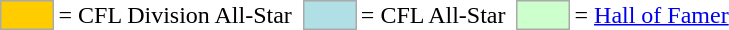<table>
<tr>
<td style="background-color:#FFCC00; border:1px solid #aaaaaa; width:2em;"></td>
<td>= CFL Division All-Star</td>
<td></td>
<td style="background-color:#B0E0E6; border:1px solid #aaaaaa; width:2em;"></td>
<td>= CFL All-Star</td>
<td></td>
<td style="background-color:#CCFFCC; border:1px solid #aaaaaa; width:2em;"></td>
<td>= <a href='#'>Hall of Famer</a></td>
</tr>
</table>
